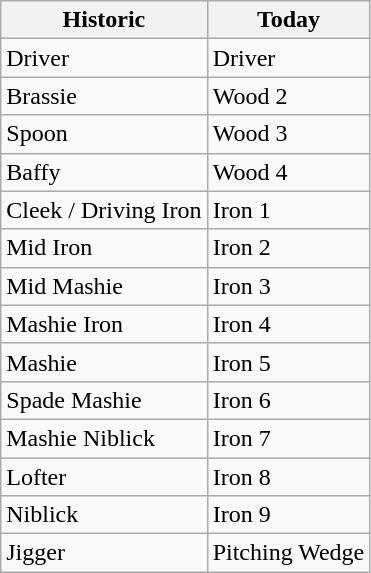<table class="wikitable">
<tr>
<th>Historic</th>
<th>Today</th>
</tr>
<tr>
<td>Driver</td>
<td>Driver</td>
</tr>
<tr>
<td>Brassie</td>
<td>Wood 2</td>
</tr>
<tr>
<td>Spoon</td>
<td>Wood 3</td>
</tr>
<tr>
<td>Baffy</td>
<td>Wood 4</td>
</tr>
<tr>
<td>Cleek / Driving Iron</td>
<td>Iron 1</td>
</tr>
<tr>
<td>Mid Iron</td>
<td>Iron 2</td>
</tr>
<tr>
<td>Mid Mashie</td>
<td>Iron 3</td>
</tr>
<tr>
<td>Mashie Iron</td>
<td>Iron 4</td>
</tr>
<tr>
<td>Mashie</td>
<td>Iron 5</td>
</tr>
<tr>
<td>Spade Mashie</td>
<td>Iron 6</td>
</tr>
<tr>
<td>Mashie Niblick</td>
<td>Iron 7</td>
</tr>
<tr>
<td>Lofter</td>
<td>Iron 8</td>
</tr>
<tr>
<td>Niblick</td>
<td>Iron 9</td>
</tr>
<tr>
<td>Jigger</td>
<td>Pitching Wedge</td>
</tr>
</table>
